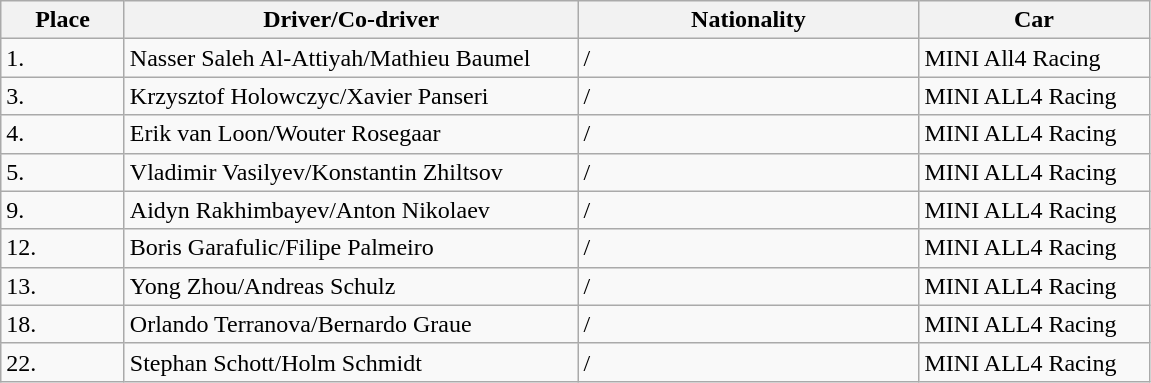<table class="wikitable">
<tr>
<th>Place</th>
<th>Driver/Co-driver</th>
<th>Nationality</th>
<th>Car</th>
</tr>
<tr>
<td style="width:75px;">1.</td>
<td style="width:295px;">Nasser Saleh Al-Attiyah/Mathieu Baumel</td>
<td style="width:220px;"> / </td>
<td style="width:146px;">MINI All4 Racing</td>
</tr>
<tr>
<td>3.</td>
<td>Krzysztof Holowczyc/Xavier Panseri</td>
<td> / </td>
<td>MINI ALL4 Racing</td>
</tr>
<tr>
<td>4.</td>
<td>Erik van Loon/Wouter Rosegaar</td>
<td> / </td>
<td>MINI ALL4 Racing</td>
</tr>
<tr>
<td>5.</td>
<td>Vladimir Vasilyev/Konstantin Zhiltsov</td>
<td> / </td>
<td>MINI ALL4 Racing</td>
</tr>
<tr>
<td>9.</td>
<td>Aidyn Rakhimbayev/Anton Nikolaev</td>
<td> / </td>
<td>MINI ALL4 Racing</td>
</tr>
<tr>
<td>12.</td>
<td>Boris Garafulic/Filipe Palmeiro</td>
<td> / </td>
<td>MINI ALL4 Racing</td>
</tr>
<tr>
<td>13.</td>
<td>Yong Zhou/Andreas Schulz</td>
<td> / </td>
<td>MINI ALL4 Racing</td>
</tr>
<tr>
<td>18.</td>
<td>Orlando Terranova/Bernardo Graue</td>
<td> / </td>
<td>MINI ALL4 Racing</td>
</tr>
<tr>
<td>22.</td>
<td>Stephan Schott/Holm Schmidt</td>
<td> / </td>
<td>MINI ALL4 Racing</td>
</tr>
</table>
